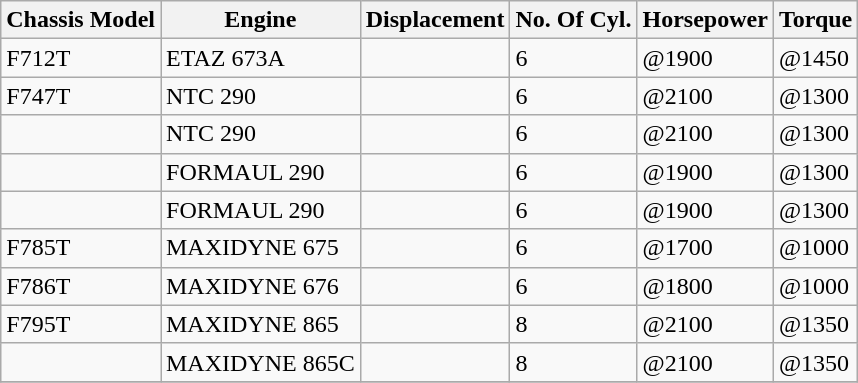<table class="wikitable">
<tr>
<th>Chassis Model</th>
<th>Engine</th>
<th>Displacement</th>
<th>No. Of Cyl.</th>
<th>Horsepower</th>
<th>Torque</th>
</tr>
<tr>
<td>F712T</td>
<td>ETAZ 673A</td>
<td></td>
<td>6</td>
<td>@1900</td>
<td>@1450</td>
</tr>
<tr>
<td>F747T</td>
<td>NTC 290</td>
<td></td>
<td>6</td>
<td>@2100</td>
<td>@1300</td>
</tr>
<tr>
<td></td>
<td>NTC 290</td>
<td></td>
<td>6</td>
<td>@2100</td>
<td>@1300</td>
</tr>
<tr>
<td></td>
<td>FORMAUL 290</td>
<td></td>
<td>6</td>
<td>@1900</td>
<td>@1300</td>
</tr>
<tr>
<td></td>
<td>FORMAUL 290</td>
<td></td>
<td>6</td>
<td>@1900</td>
<td>@1300</td>
</tr>
<tr>
<td>F785T</td>
<td>MAXIDYNE 675</td>
<td></td>
<td>6</td>
<td>@1700</td>
<td>@1000</td>
</tr>
<tr>
<td>F786T</td>
<td>MAXIDYNE 676</td>
<td></td>
<td>6</td>
<td>@1800</td>
<td>@1000</td>
</tr>
<tr>
<td>F795T</td>
<td>MAXIDYNE 865</td>
<td></td>
<td>8</td>
<td>@2100</td>
<td>@1350</td>
</tr>
<tr>
<td></td>
<td>MAXIDYNE 865C</td>
<td></td>
<td>8</td>
<td>@2100</td>
<td>@1350</td>
</tr>
<tr>
</tr>
</table>
